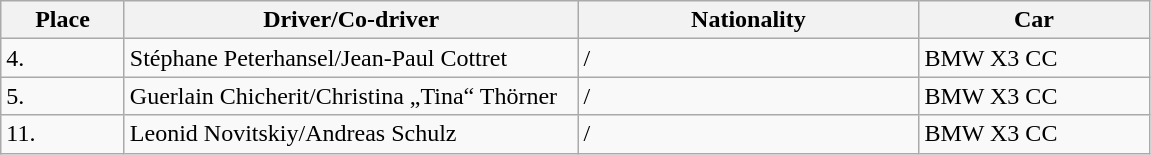<table class="wikitable">
<tr>
<th>Place</th>
<th>Driver/Co-driver</th>
<th>Nationality</th>
<th>Car</th>
</tr>
<tr>
<td style="width:75px;">4.</td>
<td style="width:295px;">Stéphane Peterhansel/Jean-Paul Cottret</td>
<td style="width:220px;"> / </td>
<td style="width:146px;">BMW X3 CC</td>
</tr>
<tr>
<td>5.</td>
<td>Guerlain Chicherit/Christina „Tina“ Thörner</td>
<td> / </td>
<td>BMW X3 CC</td>
</tr>
<tr>
<td>11.</td>
<td>Leonid Novitskiy/Andreas Schulz</td>
<td> / </td>
<td>BMW X3 CC</td>
</tr>
</table>
